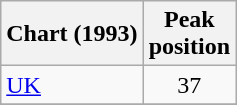<table class="wikitable">
<tr>
<th>Chart (1993)</th>
<th>Peak<br>position</th>
</tr>
<tr>
<td><a href='#'>UK</a></td>
<td style="text-align:center;">37</td>
</tr>
<tr>
</tr>
</table>
